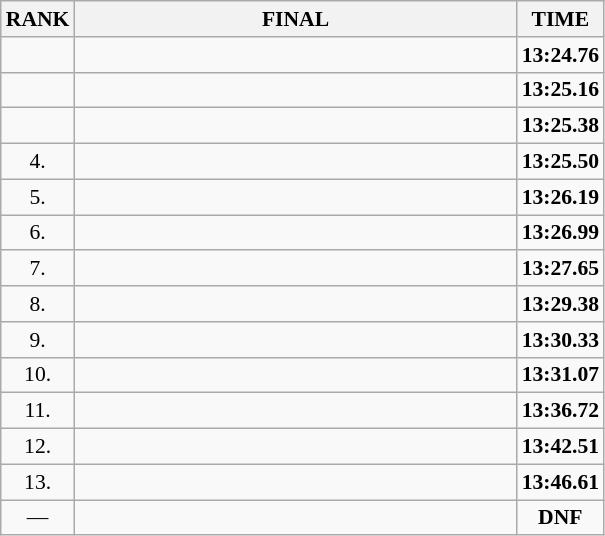<table class="wikitable" style="border-collapse: collapse; font-size: 90%;">
<tr>
<th>RANK</th>
<th align="center" style="width: 20em">FINAL</th>
<th>TIME</th>
</tr>
<tr>
<td align="center"></td>
<td></td>
<td align="center"><strong>13:24.76</strong></td>
</tr>
<tr>
<td align="center"></td>
<td></td>
<td align="center"><strong>13:25.16</strong></td>
</tr>
<tr>
<td align="center"></td>
<td></td>
<td align="center"><strong>13:25.38</strong></td>
</tr>
<tr>
<td align="center">4.</td>
<td></td>
<td align="center"><strong>13:25.50</strong></td>
</tr>
<tr>
<td align="center">5.</td>
<td></td>
<td align="center"><strong>13:26.19</strong></td>
</tr>
<tr>
<td align="center">6.</td>
<td></td>
<td align="center"><strong>13:26.99</strong></td>
</tr>
<tr>
<td align="center">7.</td>
<td></td>
<td align="center"><strong>13:27.65</strong></td>
</tr>
<tr>
<td align="center">8.</td>
<td></td>
<td align="center"><strong>13:29.38</strong></td>
</tr>
<tr>
<td align="center">9.</td>
<td></td>
<td align="center"><strong>13:30.33</strong></td>
</tr>
<tr>
<td align="center">10.</td>
<td></td>
<td align="center"><strong>13:31.07</strong></td>
</tr>
<tr>
<td align="center">11.</td>
<td></td>
<td align="center"><strong>13:36.72</strong></td>
</tr>
<tr>
<td align="center">12.</td>
<td></td>
<td align="center"><strong>13:42.51</strong></td>
</tr>
<tr>
<td align="center">13.</td>
<td></td>
<td align="center"><strong>13:46.61</strong></td>
</tr>
<tr>
<td align="center">—</td>
<td></td>
<td align="center"><strong>DNF</strong></td>
</tr>
</table>
